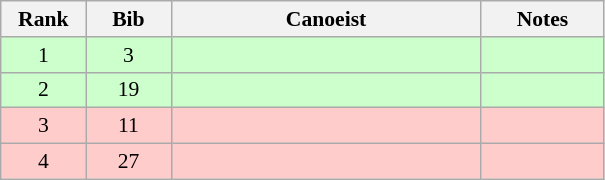<table class="wikitable" style="font-size:90%; text-align:center">
<tr>
<th width="50">Rank</th>
<th width="50">Bib</th>
<th width="200">Canoeist</th>
<th width="75">Notes</th>
</tr>
<tr bgcolor="#CCFFCC">
<td>1</td>
<td>3</td>
<td align="left"></td>
<td></td>
</tr>
<tr bgcolor="#CCFFCC">
<td>2</td>
<td>19</td>
<td align="left"></td>
<td></td>
</tr>
<tr bgcolor="#FFCCCC">
<td>3</td>
<td>11</td>
<td align="left"></td>
<td></td>
</tr>
<tr bgcolor="#FFCCCC">
<td>4</td>
<td>27</td>
<td align="left"></td>
<td></td>
</tr>
</table>
